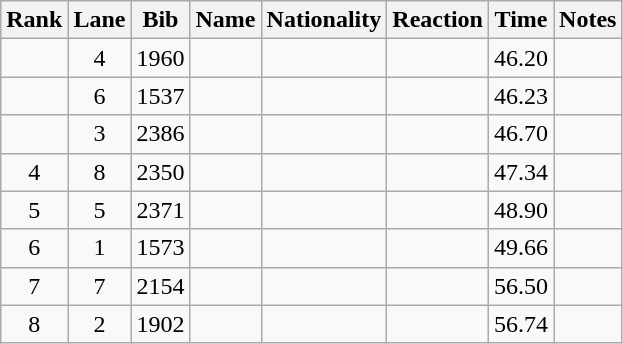<table class="wikitable sortable" style="text-align:center">
<tr>
<th>Rank</th>
<th>Lane</th>
<th>Bib</th>
<th>Name</th>
<th>Nationality</th>
<th>Reaction</th>
<th>Time</th>
<th>Notes</th>
</tr>
<tr>
<td></td>
<td>4</td>
<td>1960</td>
<td align=left></td>
<td align=left></td>
<td></td>
<td>46.20</td>
<td></td>
</tr>
<tr>
<td></td>
<td>6</td>
<td>1537</td>
<td align=left></td>
<td align=left></td>
<td></td>
<td>46.23</td>
<td></td>
</tr>
<tr>
<td></td>
<td>3</td>
<td>2386</td>
<td align=left></td>
<td align=left></td>
<td></td>
<td>46.70</td>
<td></td>
</tr>
<tr>
<td>4</td>
<td>8</td>
<td>2350</td>
<td align=left></td>
<td align=left></td>
<td></td>
<td>47.34</td>
<td></td>
</tr>
<tr>
<td>5</td>
<td>5</td>
<td>2371</td>
<td align=left></td>
<td align=left></td>
<td></td>
<td>48.90</td>
<td></td>
</tr>
<tr>
<td>6</td>
<td>1</td>
<td>1573</td>
<td align=left></td>
<td align=left></td>
<td></td>
<td>49.66</td>
<td></td>
</tr>
<tr>
<td>7</td>
<td>7</td>
<td>2154</td>
<td align=left></td>
<td align=left></td>
<td></td>
<td>56.50</td>
<td></td>
</tr>
<tr>
<td>8</td>
<td>2</td>
<td>1902</td>
<td align=left></td>
<td align=left></td>
<td></td>
<td>56.74</td>
<td></td>
</tr>
</table>
